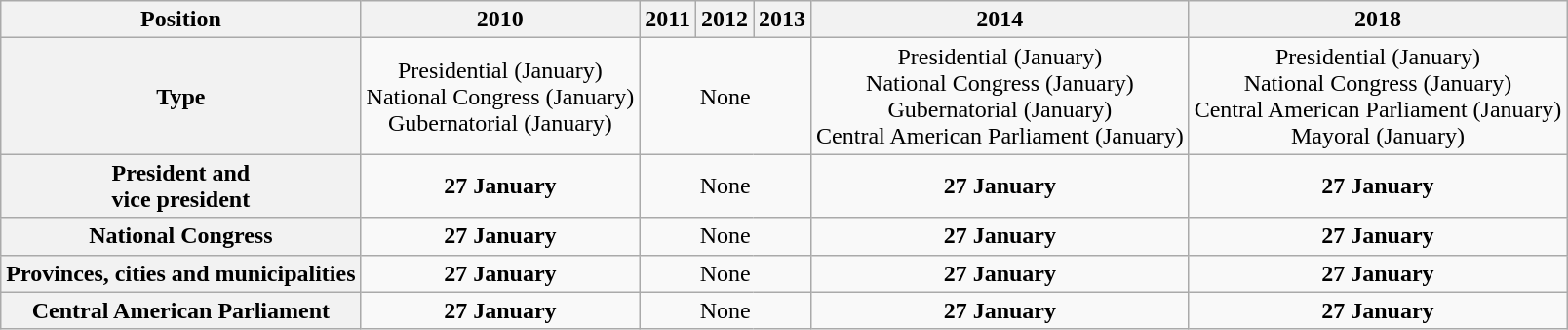<table class=wikitable style="text-align:center;">
<tr>
<th>Position</th>
<th>2010</th>
<th>2011</th>
<th>2012</th>
<th>2013</th>
<th>2014</th>
<th>2018</th>
</tr>
<tr>
<th>Type</th>
<td>Presidential (January)<br>National Congress (January)<br>Gubernatorial (January)</td>
<td colspan=3>None</td>
<td>Presidential (January)<br>National Congress (January)<br>Gubernatorial (January)<br>Central American Parliament (January)<br></td>
<td>Presidential (January)<br>National Congress (January)<br>Central American Parliament (January)<br>Mayoral (January)</td>
</tr>
<tr>
<th>President and<br>vice president</th>
<td><strong>27 January</strong></td>
<td colspan=3>None</td>
<td><strong>27 January</strong></td>
<td><strong>27 January</strong></td>
</tr>
<tr>
<th>National Congress</th>
<td><strong>27 January</strong></td>
<td colspan=3>None</td>
<td><strong>27 January</strong></td>
<td><strong>27 January</strong></td>
</tr>
<tr>
<th>Provinces, cities and municipalities</th>
<td><strong>27 January</strong></td>
<td colspan=3>None</td>
<td><strong>27 January</strong></td>
<td><strong>27 January</strong></td>
</tr>
<tr>
<th>Central American Parliament</th>
<td><strong>27 January</strong></td>
<td colspan=3>None</td>
<td><strong>27 January</strong></td>
<td><strong>27 January</strong></td>
</tr>
</table>
